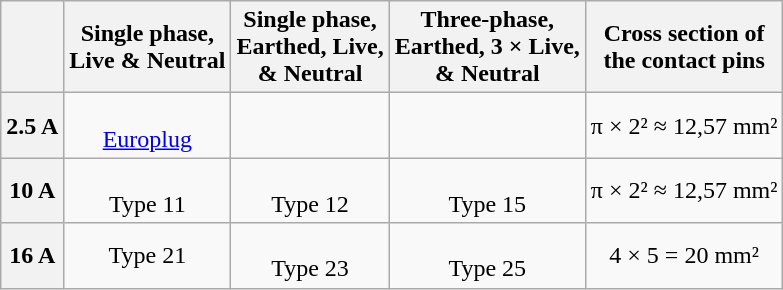<table class="wikitable" style="text-align:center">
<tr>
<th></th>
<th>Single phase,<br>Live & Neutral</th>
<th>Single phase,<br>Earthed, Live,<br>& Neutral</th>
<th>Three-phase,<br>Earthed, 3 × Live,<br>& Neutral</th>
<th>Cross section of <br>the contact pins</th>
</tr>
<tr>
<th>2.5 A</th>
<td><br><a href='#'>Europlug</a></td>
<td></td>
<td></td>
<td>π × 2² ≈ 12,57 mm²</td>
</tr>
<tr>
<th>10 A</th>
<td><br>Type 11</td>
<td><br>Type 12</td>
<td><br>Type 15</td>
<td>π × 2² ≈ 12,57 mm²</td>
</tr>
<tr>
<th>16 A</th>
<td>Type 21</td>
<td><br>Type 23</td>
<td><br>Type 25</td>
<td>4 × 5 = 20 mm²</td>
</tr>
</table>
